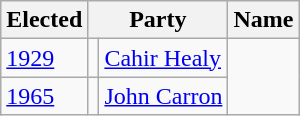<table class="wikitable">
<tr>
<th>Elected</th>
<th colspan=2>Party</th>
<th>Name</th>
</tr>
<tr>
<td><a href='#'>1929</a></td>
<td></td>
<td><a href='#'>Cahir Healy</a></td>
</tr>
<tr>
<td><a href='#'>1965</a></td>
<td></td>
<td><a href='#'>John Carron</a></td>
</tr>
</table>
